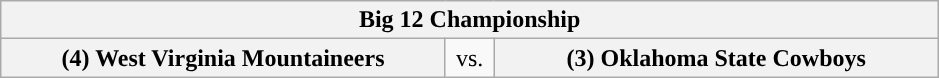<table class="wikitable">
<tr>
<th style="width: 604px;" colspan=3>Big 12 Championship</th>
</tr>
<tr>
<th style="width: 289px; ">(4) West Virginia Mountaineers</th>
<td style="width: 25px; text-align:center">vs.</td>
<th style="width: 289px; ">(3) Oklahoma State Cowboys</th>
</tr>
</table>
